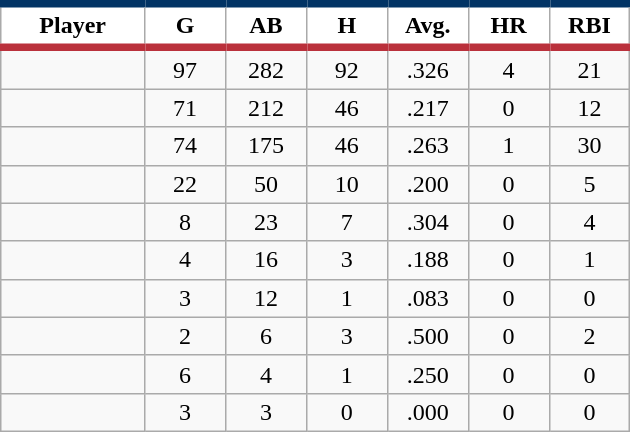<table class="wikitable sortable">
<tr>
<th style="background:#FFFFFF; border-top:#023465 5px solid; border-bottom:#ba313c 5px solid;" width="16%">Player</th>
<th style="background:#FFFFFF; border-top:#023465 5px solid; border-bottom:#ba313c 5px solid;" width="9%">G</th>
<th style="background:#FFFFFF; border-top:#023465 5px solid; border-bottom:#ba313c 5px solid;" width="9%">AB</th>
<th style="background:#FFFFFF; border-top:#023465 5px solid; border-bottom:#ba313c 5px solid;" width="9%">H</th>
<th style="background:#FFFFFF; border-top:#023465 5px solid; border-bottom:#ba313c 5px solid;" width="9%">Avg.</th>
<th style="background:#FFFFFF; border-top:#023465 5px solid; border-bottom:#ba313c 5px solid;" width="9%">HR</th>
<th style="background:#FFFFFF; border-top:#023465 5px solid; border-bottom:#ba313c 5px solid;" width="9%">RBI</th>
</tr>
<tr align="center">
<td></td>
<td>97</td>
<td>282</td>
<td>92</td>
<td>.326</td>
<td>4</td>
<td>21</td>
</tr>
<tr align="center">
<td></td>
<td>71</td>
<td>212</td>
<td>46</td>
<td>.217</td>
<td>0</td>
<td>12</td>
</tr>
<tr align="center">
<td></td>
<td>74</td>
<td>175</td>
<td>46</td>
<td>.263</td>
<td>1</td>
<td>30</td>
</tr>
<tr align="center">
<td></td>
<td>22</td>
<td>50</td>
<td>10</td>
<td>.200</td>
<td>0</td>
<td>5</td>
</tr>
<tr align="center">
<td></td>
<td>8</td>
<td>23</td>
<td>7</td>
<td>.304</td>
<td>0</td>
<td>4</td>
</tr>
<tr align="center">
<td></td>
<td>4</td>
<td>16</td>
<td>3</td>
<td>.188</td>
<td>0</td>
<td>1</td>
</tr>
<tr align="center">
<td></td>
<td>3</td>
<td>12</td>
<td>1</td>
<td>.083</td>
<td>0</td>
<td>0</td>
</tr>
<tr align="center">
<td></td>
<td>2</td>
<td>6</td>
<td>3</td>
<td>.500</td>
<td>0</td>
<td>2</td>
</tr>
<tr align="center">
<td></td>
<td>6</td>
<td>4</td>
<td>1</td>
<td>.250</td>
<td>0</td>
<td>0</td>
</tr>
<tr align="center">
<td></td>
<td>3</td>
<td>3</td>
<td>0</td>
<td>.000</td>
<td>0</td>
<td>0</td>
</tr>
</table>
